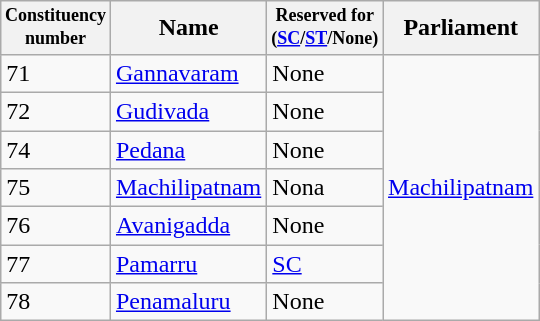<table class="wikitable sortable">
<tr>
<th width="50px" style="font-size:75%">Constituency number</th>
<th>Name</th>
<th style="font-size:75%">Reserved for<br>(<a href='#'>SC</a>/<a href='#'>ST</a>/None)</th>
<th>Parliament</th>
</tr>
<tr>
<td>71</td>
<td><a href='#'>Gannavaram</a></td>
<td>None</td>
<td rowspan="7"><a href='#'>Machilipatnam</a></td>
</tr>
<tr>
<td>72</td>
<td><a href='#'>Gudivada</a></td>
<td>None</td>
</tr>
<tr>
<td>74</td>
<td><a href='#'>Pedana</a></td>
<td>None</td>
</tr>
<tr>
<td>75</td>
<td><a href='#'>Machilipatnam</a></td>
<td>Nona</td>
</tr>
<tr>
<td>76</td>
<td><a href='#'>Avanigadda</a></td>
<td>None</td>
</tr>
<tr>
<td>77</td>
<td><a href='#'>Pamarru</a></td>
<td><a href='#'>SC</a></td>
</tr>
<tr>
<td>78</td>
<td><a href='#'>Penamaluru</a></td>
<td>None</td>
</tr>
</table>
